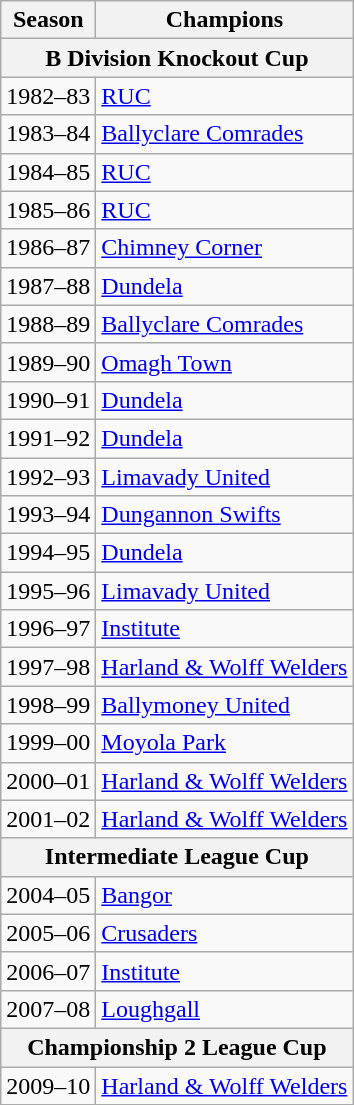<table class=wikitable>
<tr>
<th>Season</th>
<th>Champions</th>
</tr>
<tr>
<th colspan=2>B Division Knockout Cup</th>
</tr>
<tr>
<td>1982–83</td>
<td><a href='#'>RUC</a></td>
</tr>
<tr>
<td>1983–84</td>
<td><a href='#'>Ballyclare Comrades</a></td>
</tr>
<tr>
<td>1984–85</td>
<td><a href='#'>RUC</a></td>
</tr>
<tr>
<td>1985–86</td>
<td><a href='#'>RUC</a></td>
</tr>
<tr>
<td>1986–87</td>
<td><a href='#'>Chimney Corner</a></td>
</tr>
<tr>
<td>1987–88</td>
<td><a href='#'>Dundela</a></td>
</tr>
<tr>
<td>1988–89</td>
<td><a href='#'>Ballyclare Comrades</a></td>
</tr>
<tr>
<td>1989–90</td>
<td><a href='#'>Omagh Town</a></td>
</tr>
<tr>
<td>1990–91</td>
<td><a href='#'>Dundela</a></td>
</tr>
<tr>
<td>1991–92</td>
<td><a href='#'>Dundela</a></td>
</tr>
<tr>
<td>1992–93</td>
<td><a href='#'>Limavady United</a></td>
</tr>
<tr>
<td>1993–94</td>
<td><a href='#'>Dungannon Swifts</a></td>
</tr>
<tr>
<td>1994–95</td>
<td><a href='#'>Dundela</a></td>
</tr>
<tr>
<td>1995–96</td>
<td><a href='#'>Limavady United</a></td>
</tr>
<tr>
<td>1996–97</td>
<td><a href='#'>Institute</a></td>
</tr>
<tr>
<td>1997–98</td>
<td><a href='#'>Harland & Wolff Welders</a></td>
</tr>
<tr>
<td>1998–99</td>
<td><a href='#'>Ballymoney United</a></td>
</tr>
<tr>
<td>1999–00</td>
<td><a href='#'>Moyola Park</a></td>
</tr>
<tr>
<td>2000–01</td>
<td><a href='#'>Harland & Wolff Welders</a></td>
</tr>
<tr>
<td>2001–02</td>
<td><a href='#'>Harland & Wolff Welders</a></td>
</tr>
<tr>
<th colspan=2>Intermediate League Cup</th>
</tr>
<tr>
<td>2004–05</td>
<td><a href='#'>Bangor</a></td>
</tr>
<tr>
<td>2005–06</td>
<td><a href='#'>Crusaders</a></td>
</tr>
<tr>
<td>2006–07</td>
<td><a href='#'>Institute</a></td>
</tr>
<tr>
<td>2007–08</td>
<td><a href='#'>Loughgall</a></td>
</tr>
<tr>
<th colspan=2>Championship 2 League Cup</th>
</tr>
<tr>
<td>2009–10</td>
<td><a href='#'>Harland & Wolff Welders</a></td>
</tr>
</table>
